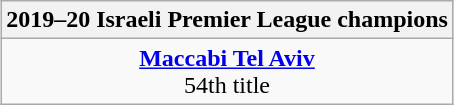<table class=wikitable style="text-align:center; margin:auto">
<tr>
<th>2019–20 Israeli Premier League champions</th>
</tr>
<tr>
<td><strong><a href='#'>Maccabi Tel Aviv</a></strong><br>54th title</td>
</tr>
</table>
